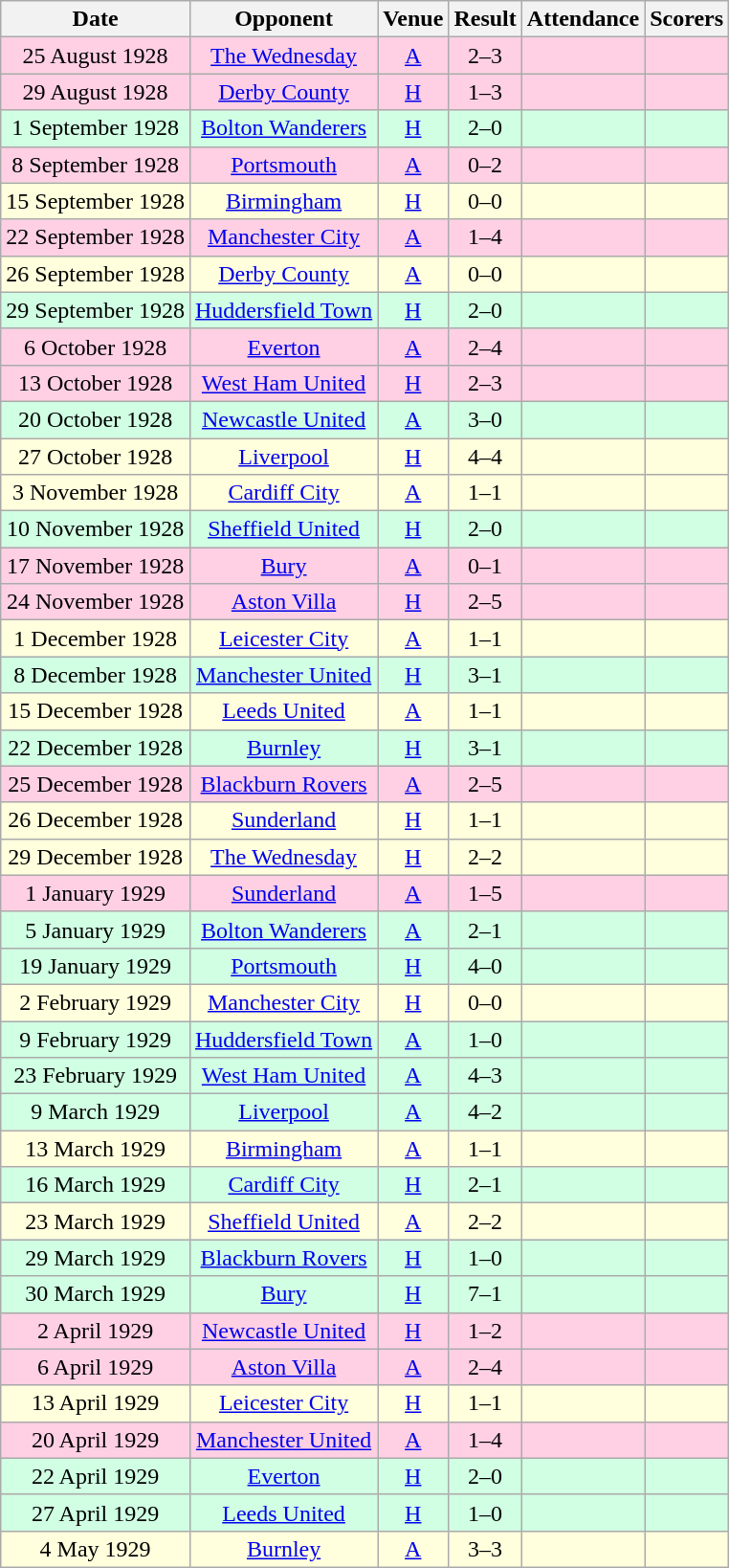<table class="wikitable sortable" style="text-align:center;">
<tr>
<th>Date</th>
<th>Opponent</th>
<th>Venue</th>
<th>Result</th>
<th>Attendance</th>
<th>Scorers</th>
</tr>
<tr style="background:#ffd0e3;">
<td>25 August 1928</td>
<td><a href='#'>The Wednesday</a></td>
<td><a href='#'>A</a></td>
<td>2–3</td>
<td></td>
<td></td>
</tr>
<tr style="background:#ffd0e3;">
<td>29 August 1928</td>
<td><a href='#'>Derby County</a></td>
<td><a href='#'>H</a></td>
<td>1–3</td>
<td></td>
<td></td>
</tr>
<tr style="background:#d0ffe3;">
<td>1 September 1928</td>
<td><a href='#'>Bolton Wanderers</a></td>
<td><a href='#'>H</a></td>
<td>2–0</td>
<td></td>
<td></td>
</tr>
<tr style="background:#ffd0e3;">
<td>8 September 1928</td>
<td><a href='#'>Portsmouth</a></td>
<td><a href='#'>A</a></td>
<td>0–2</td>
<td></td>
<td></td>
</tr>
<tr style="background:#ffffdd;">
<td>15 September 1928</td>
<td><a href='#'>Birmingham</a></td>
<td><a href='#'>H</a></td>
<td>0–0</td>
<td></td>
<td></td>
</tr>
<tr style="background:#ffd0e3;">
<td>22 September 1928</td>
<td><a href='#'>Manchester City</a></td>
<td><a href='#'>A</a></td>
<td>1–4</td>
<td></td>
<td></td>
</tr>
<tr style="background:#ffffdd;">
<td>26 September 1928</td>
<td><a href='#'>Derby County</a></td>
<td><a href='#'>A</a></td>
<td>0–0</td>
<td></td>
<td></td>
</tr>
<tr style="background:#d0ffe3;">
<td>29 September 1928</td>
<td><a href='#'>Huddersfield Town</a></td>
<td><a href='#'>H</a></td>
<td>2–0</td>
<td></td>
<td></td>
</tr>
<tr style="background:#ffd0e3;">
<td>6 October 1928</td>
<td><a href='#'>Everton</a></td>
<td><a href='#'>A</a></td>
<td>2–4</td>
<td></td>
<td></td>
</tr>
<tr style="background:#ffd0e3;">
<td>13 October 1928</td>
<td><a href='#'>West Ham United</a></td>
<td><a href='#'>H</a></td>
<td>2–3</td>
<td></td>
<td></td>
</tr>
<tr style="background:#d0ffe3;">
<td>20 October 1928</td>
<td><a href='#'>Newcastle United</a></td>
<td><a href='#'>A</a></td>
<td>3–0</td>
<td></td>
<td></td>
</tr>
<tr style="background:#ffffdd;">
<td>27 October 1928</td>
<td><a href='#'>Liverpool</a></td>
<td><a href='#'>H</a></td>
<td>4–4</td>
<td></td>
<td></td>
</tr>
<tr style="background:#ffffdd;">
<td>3 November 1928</td>
<td><a href='#'>Cardiff City</a></td>
<td><a href='#'>A</a></td>
<td>1–1</td>
<td></td>
<td></td>
</tr>
<tr style="background:#d0ffe3;">
<td>10 November 1928</td>
<td><a href='#'>Sheffield United</a></td>
<td><a href='#'>H</a></td>
<td>2–0</td>
<td></td>
<td></td>
</tr>
<tr style="background:#ffd0e3;">
<td>17 November 1928</td>
<td><a href='#'>Bury</a></td>
<td><a href='#'>A</a></td>
<td>0–1</td>
<td></td>
<td></td>
</tr>
<tr style="background:#ffd0e3;">
<td>24 November 1928</td>
<td><a href='#'>Aston Villa</a></td>
<td><a href='#'>H</a></td>
<td>2–5</td>
<td></td>
<td></td>
</tr>
<tr style="background:#ffffdd;">
<td>1 December 1928</td>
<td><a href='#'>Leicester City</a></td>
<td><a href='#'>A</a></td>
<td>1–1</td>
<td></td>
<td></td>
</tr>
<tr style="background:#d0ffe3;">
<td>8 December 1928</td>
<td><a href='#'>Manchester United</a></td>
<td><a href='#'>H</a></td>
<td>3–1</td>
<td></td>
<td></td>
</tr>
<tr style="background:#ffffdd;">
<td>15 December 1928</td>
<td><a href='#'>Leeds United</a></td>
<td><a href='#'>A</a></td>
<td>1–1</td>
<td></td>
<td></td>
</tr>
<tr style="background:#d0ffe3;">
<td>22 December 1928</td>
<td><a href='#'>Burnley</a></td>
<td><a href='#'>H</a></td>
<td>3–1</td>
<td></td>
<td></td>
</tr>
<tr style="background:#ffd0e3;">
<td>25 December 1928</td>
<td><a href='#'>Blackburn Rovers</a></td>
<td><a href='#'>A</a></td>
<td>2–5</td>
<td></td>
<td></td>
</tr>
<tr style="background:#ffffdd;">
<td>26 December 1928</td>
<td><a href='#'>Sunderland</a></td>
<td><a href='#'>H</a></td>
<td>1–1</td>
<td></td>
<td></td>
</tr>
<tr style="background:#ffffdd;">
<td>29 December 1928</td>
<td><a href='#'>The Wednesday</a></td>
<td><a href='#'>H</a></td>
<td>2–2</td>
<td></td>
<td></td>
</tr>
<tr style="background:#ffd0e3;">
<td>1 January 1929</td>
<td><a href='#'>Sunderland</a></td>
<td><a href='#'>A</a></td>
<td>1–5</td>
<td></td>
<td></td>
</tr>
<tr style="background:#d0ffe3;">
<td>5 January 1929</td>
<td><a href='#'>Bolton Wanderers</a></td>
<td><a href='#'>A</a></td>
<td>2–1</td>
<td></td>
<td></td>
</tr>
<tr style="background:#d0ffe3;">
<td>19 January 1929</td>
<td><a href='#'>Portsmouth</a></td>
<td><a href='#'>H</a></td>
<td>4–0</td>
<td></td>
<td></td>
</tr>
<tr style="background:#ffffdd;">
<td>2 February 1929</td>
<td><a href='#'>Manchester City</a></td>
<td><a href='#'>H</a></td>
<td>0–0</td>
<td></td>
<td></td>
</tr>
<tr style="background:#d0ffe3;">
<td>9 February 1929</td>
<td><a href='#'>Huddersfield Town</a></td>
<td><a href='#'>A</a></td>
<td>1–0</td>
<td></td>
<td></td>
</tr>
<tr style="background:#d0ffe3;">
<td>23 February 1929</td>
<td><a href='#'>West Ham United</a></td>
<td><a href='#'>A</a></td>
<td>4–3</td>
<td></td>
<td></td>
</tr>
<tr style="background:#d0ffe3;">
<td>9 March 1929</td>
<td><a href='#'>Liverpool</a></td>
<td><a href='#'>A</a></td>
<td>4–2</td>
<td></td>
<td></td>
</tr>
<tr style="background:#ffffdd;">
<td>13 March 1929</td>
<td><a href='#'>Birmingham</a></td>
<td><a href='#'>A</a></td>
<td>1–1</td>
<td></td>
<td></td>
</tr>
<tr style="background:#d0ffe3;">
<td>16 March 1929</td>
<td><a href='#'>Cardiff City</a></td>
<td><a href='#'>H</a></td>
<td>2–1</td>
<td></td>
<td></td>
</tr>
<tr style="background:#ffffdd;">
<td>23 March 1929</td>
<td><a href='#'>Sheffield United</a></td>
<td><a href='#'>A</a></td>
<td>2–2</td>
<td></td>
<td></td>
</tr>
<tr style="background:#d0ffe3;">
<td>29 March 1929</td>
<td><a href='#'>Blackburn Rovers</a></td>
<td><a href='#'>H</a></td>
<td>1–0</td>
<td></td>
<td></td>
</tr>
<tr style="background:#d0ffe3;">
<td>30 March 1929</td>
<td><a href='#'>Bury</a></td>
<td><a href='#'>H</a></td>
<td>7–1</td>
<td></td>
<td></td>
</tr>
<tr style="background:#ffd0e3;">
<td>2 April 1929</td>
<td><a href='#'>Newcastle United</a></td>
<td><a href='#'>H</a></td>
<td>1–2</td>
<td></td>
<td></td>
</tr>
<tr style="background:#ffd0e3;">
<td>6 April 1929</td>
<td><a href='#'>Aston Villa</a></td>
<td><a href='#'>A</a></td>
<td>2–4</td>
<td></td>
<td></td>
</tr>
<tr style="background:#ffffdd;">
<td>13 April 1929</td>
<td><a href='#'>Leicester City</a></td>
<td><a href='#'>H</a></td>
<td>1–1</td>
<td></td>
<td></td>
</tr>
<tr style="background:#ffd0e3;">
<td>20 April 1929</td>
<td><a href='#'>Manchester United</a></td>
<td><a href='#'>A</a></td>
<td>1–4</td>
<td></td>
<td></td>
</tr>
<tr style="background:#d0ffe3;">
<td>22 April 1929</td>
<td><a href='#'>Everton</a></td>
<td><a href='#'>H</a></td>
<td>2–0</td>
<td></td>
<td></td>
</tr>
<tr style="background:#d0ffe3;">
<td>27 April 1929</td>
<td><a href='#'>Leeds United</a></td>
<td><a href='#'>H</a></td>
<td>1–0</td>
<td></td>
<td></td>
</tr>
<tr style="background:#ffffdd;">
<td>4 May 1929</td>
<td><a href='#'>Burnley</a></td>
<td><a href='#'>A</a></td>
<td>3–3</td>
<td></td>
<td></td>
</tr>
</table>
